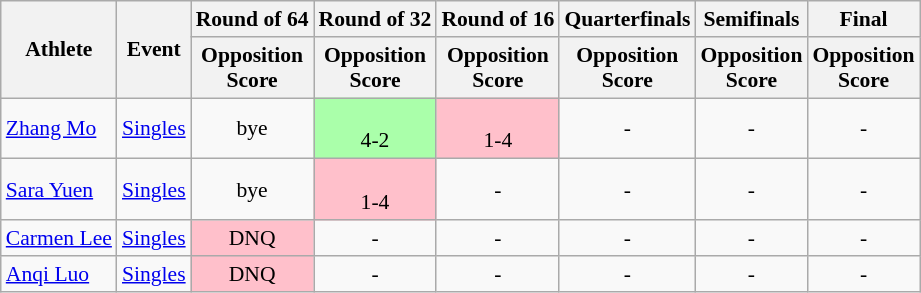<table class=wikitable style="font-size:90%">
<tr>
<th rowspan="2">Athlete</th>
<th rowspan="2">Event</th>
<th>Round of 64</th>
<th>Round of 32</th>
<th>Round of 16</th>
<th>Quarterfinals</th>
<th>Semifinals</th>
<th>Final</th>
</tr>
<tr>
<th>Opposition<br>Score</th>
<th>Opposition<br>Score</th>
<th>Opposition<br>Score</th>
<th>Opposition<br>Score</th>
<th>Opposition<br>Score</th>
<th>Opposition<br>Score</th>
</tr>
<tr>
<td><a href='#'>Zhang Mo</a></td>
<td><a href='#'>Singles</a></td>
<td align=center>bye</td>
<td style="text-align:center;background:#afa;"><br>4-2</td>
<td style="text-align:center;background:pink;"><br>1-4</td>
<td align=center>-</td>
<td align=center>-</td>
<td align=center>-</td>
</tr>
<tr>
<td><a href='#'>Sara Yuen</a></td>
<td><a href='#'>Singles</a></td>
<td align=center>bye</td>
<td style="text-align:center;background:pink;"><br>1-4</td>
<td align=center>-</td>
<td align=center>-</td>
<td align=center>-</td>
<td align=center>-</td>
</tr>
<tr>
<td><a href='#'>Carmen Lee</a></td>
<td><a href='#'>Singles</a></td>
<td style="text-align:center;background:pink;">DNQ</td>
<td align=center>-</td>
<td align=center>-</td>
<td align=center>-</td>
<td align=center>-</td>
<td align=center>-</td>
</tr>
<tr>
<td><a href='#'>Anqi Luo</a></td>
<td><a href='#'>Singles</a></td>
<td style="text-align:center;background:pink;">DNQ</td>
<td align=center>-</td>
<td align=center>-</td>
<td align=center>-</td>
<td align=center>-</td>
<td align=center>-</td>
</tr>
</table>
